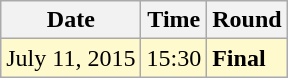<table class="wikitable">
<tr>
<th>Date</th>
<th>Time</th>
<th>Round</th>
</tr>
<tr style=background:lemonchiffon>
<td>July 11, 2015</td>
<td>15:30</td>
<td><strong>Final</strong></td>
</tr>
</table>
